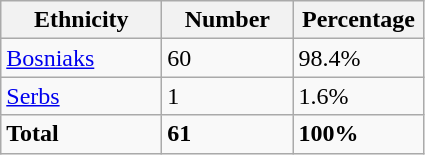<table class="wikitable">
<tr>
<th width="100px">Ethnicity</th>
<th width="80px">Number</th>
<th width="80px">Percentage</th>
</tr>
<tr>
<td><a href='#'>Bosniaks</a></td>
<td>60</td>
<td>98.4%</td>
</tr>
<tr>
<td><a href='#'>Serbs</a></td>
<td>1</td>
<td>1.6%</td>
</tr>
<tr>
<td><strong>Total</strong></td>
<td><strong>61</strong></td>
<td><strong>100%</strong></td>
</tr>
</table>
